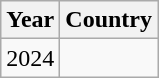<table class="wikitable">
<tr>
<th>Year</th>
<th>Country</th>
</tr>
<tr>
<td>2024</td>
<td></td>
</tr>
</table>
